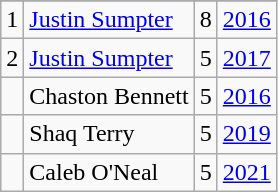<table class="wikitable">
<tr>
</tr>
<tr>
<td>1</td>
<td><a href='#'>Justin Sumpter</a></td>
<td>8</td>
<td><a href='#'>2016</a></td>
</tr>
<tr>
<td>2</td>
<td><a href='#'>Justin Sumpter</a></td>
<td>5</td>
<td><a href='#'>2017</a></td>
</tr>
<tr>
<td></td>
<td>Chaston Bennett</td>
<td>5</td>
<td><a href='#'>2016</a></td>
</tr>
<tr>
<td></td>
<td>Shaq Terry</td>
<td>5</td>
<td><a href='#'>2019</a></td>
</tr>
<tr>
<td></td>
<td>Caleb O'Neal</td>
<td>5</td>
<td><a href='#'>2021</a></td>
</tr>
</table>
